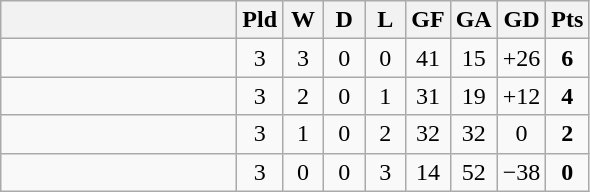<table class="wikitable" style="text-align:center;">
<tr>
<th width=150></th>
<th width=20>Pld</th>
<th width=20>W</th>
<th width=20>D</th>
<th width=20>L</th>
<th width=20>GF</th>
<th width=20>GA</th>
<th width=20>GD</th>
<th width=20>Pts</th>
</tr>
<tr>
<td align="left"></td>
<td>3</td>
<td>3</td>
<td>0</td>
<td>0</td>
<td>41</td>
<td>15</td>
<td>+26</td>
<td><strong>6</strong></td>
</tr>
<tr>
<td align="left"></td>
<td>3</td>
<td>2</td>
<td>0</td>
<td>1</td>
<td>31</td>
<td>19</td>
<td>+12</td>
<td><strong>4</strong></td>
</tr>
<tr>
<td align="left"></td>
<td>3</td>
<td>1</td>
<td>0</td>
<td>2</td>
<td>32</td>
<td>32</td>
<td>0</td>
<td><strong>2</strong></td>
</tr>
<tr>
<td align="left"></td>
<td>3</td>
<td>0</td>
<td>0</td>
<td>3</td>
<td>14</td>
<td>52</td>
<td>−38</td>
<td><strong>0</strong></td>
</tr>
</table>
